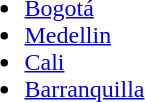<table width=100%>
<tr valign ="top">
<td width=25%><br><ul><li><a href='#'>Bogotá</a></li><li><a href='#'>Medellin</a></li><li><a href='#'>Cali</a></li><li><a href='#'>Barranquilla</a></li></ul></td>
</tr>
</table>
